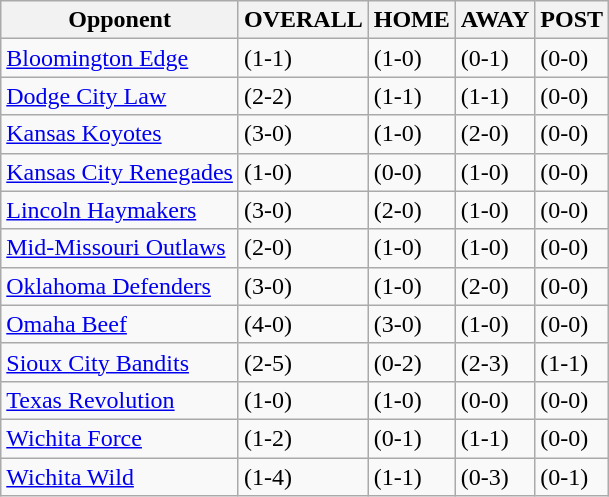<table class="wikitable">
<tr>
<th>Opponent</th>
<th>OVERALL</th>
<th>HOME</th>
<th>AWAY</th>
<th>POST</th>
</tr>
<tr>
<td><a href='#'>Bloomington Edge</a></td>
<td>(1-1)</td>
<td>(1-0)</td>
<td>(0-1)</td>
<td>(0-0)</td>
</tr>
<tr>
<td><a href='#'>Dodge City Law</a></td>
<td>(2-2)</td>
<td>(1-1)</td>
<td>(1-1)</td>
<td>(0-0)</td>
</tr>
<tr>
<td><a href='#'>Kansas Koyotes</a></td>
<td>(3-0)</td>
<td>(1-0)</td>
<td>(2-0)</td>
<td>(0-0)</td>
</tr>
<tr>
<td><a href='#'>Kansas City Renegades</a></td>
<td>(1-0)</td>
<td>(0-0)</td>
<td>(1-0)</td>
<td>(0-0)</td>
</tr>
<tr>
<td><a href='#'>Lincoln Haymakers</a></td>
<td>(3-0)</td>
<td>(2-0)</td>
<td>(1-0)</td>
<td>(0-0)</td>
</tr>
<tr>
<td><a href='#'>Mid-Missouri Outlaws</a></td>
<td>(2-0)</td>
<td>(1-0)</td>
<td>(1-0)</td>
<td>(0-0)</td>
</tr>
<tr>
<td><a href='#'>Oklahoma Defenders</a></td>
<td>(3-0)</td>
<td>(1-0)</td>
<td>(2-0)</td>
<td>(0-0)</td>
</tr>
<tr>
<td><a href='#'>Omaha Beef</a></td>
<td>(4-0)</td>
<td>(3-0)</td>
<td>(1-0)</td>
<td>(0-0)</td>
</tr>
<tr>
<td><a href='#'>Sioux City Bandits</a></td>
<td>(2-5)</td>
<td>(0-2)</td>
<td>(2-3)</td>
<td>(1-1)</td>
</tr>
<tr>
<td><a href='#'>Texas Revolution</a></td>
<td>(1-0)</td>
<td>(1-0)</td>
<td>(0-0)</td>
<td>(0-0)</td>
</tr>
<tr>
<td><a href='#'>Wichita Force</a></td>
<td>(1-2)</td>
<td>(0-1)</td>
<td>(1-1)</td>
<td>(0-0)</td>
</tr>
<tr>
<td><a href='#'>Wichita Wild</a></td>
<td>(1-4)</td>
<td>(1-1)</td>
<td>(0-3)</td>
<td>(0-1)</td>
</tr>
</table>
